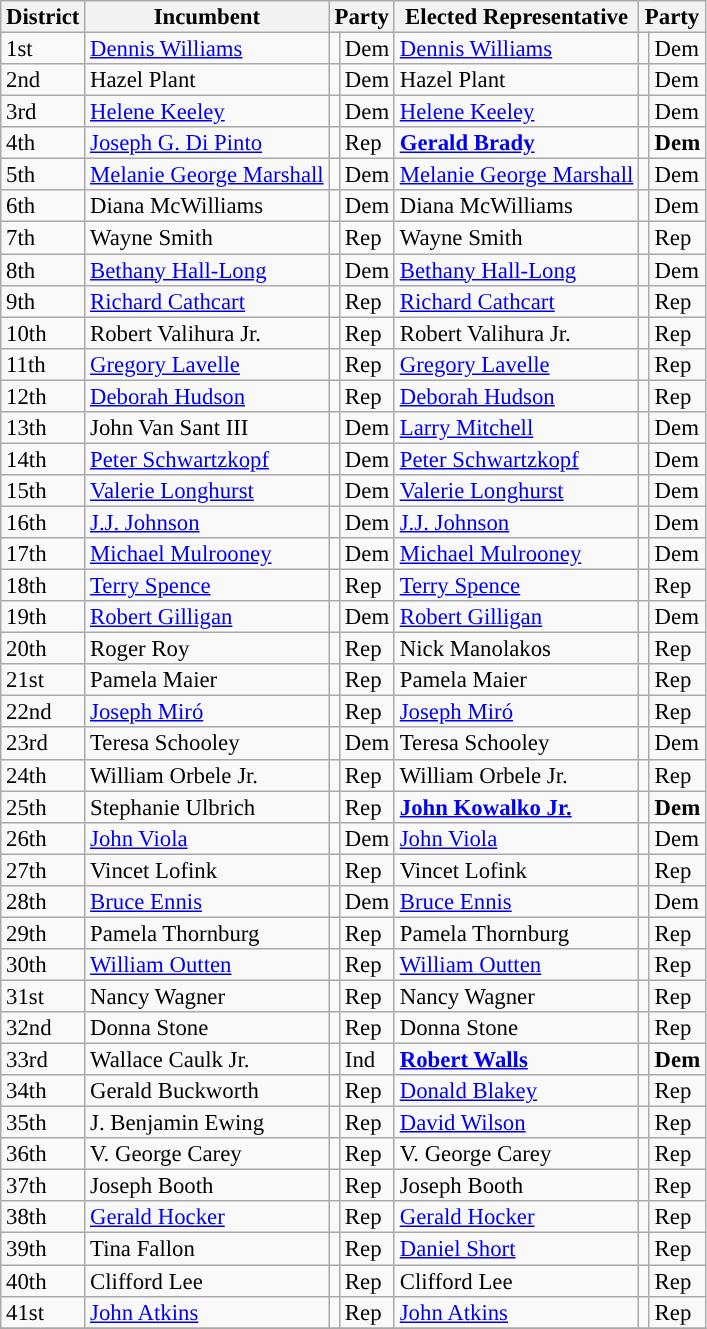<table class="sortable wikitable" style="font-size:95%;line-height:14px;">
<tr>
<th class="sortable">District</th>
<th class="unsortable">Incumbent</th>
<th colspan="2">Party</th>
<th class="unsortable">Elected Representative</th>
<th colspan="2">Party</th>
</tr>
<tr>
<td>1st</td>
<td><a href='#'>Dennis Williams</a></td>
<td style="background:"></td>
<td>Dem</td>
<td><a href='#'>Dennis Williams</a></td>
<td style="background:"></td>
<td>Dem</td>
</tr>
<tr>
<td>2nd</td>
<td>Hazel Plant</td>
<td style="background:"></td>
<td>Dem</td>
<td>Hazel Plant</td>
<td style="background:"></td>
<td>Dem</td>
</tr>
<tr>
<td>3rd</td>
<td><a href='#'>Helene Keeley</a></td>
<td style="background:"></td>
<td>Dem</td>
<td><a href='#'>Helene Keeley</a></td>
<td style="background:"></td>
<td>Dem</td>
</tr>
<tr>
<td>4th</td>
<td><a href='#'>Joseph G. Di Pinto</a></td>
<td style="background:"></td>
<td>Rep</td>
<td><strong><a href='#'>Gerald Brady</a></strong></td>
<td style="background:"></td>
<td><strong>Dem</strong></td>
</tr>
<tr>
<td>5th</td>
<td><a href='#'>Melanie George Marshall</a></td>
<td style="background:"></td>
<td>Dem</td>
<td><a href='#'>Melanie George Marshall</a></td>
<td style="background:"></td>
<td>Dem</td>
</tr>
<tr>
<td>6th</td>
<td>Diana McWilliams</td>
<td style="background:"></td>
<td>Dem</td>
<td>Diana McWilliams</td>
<td style="background:"></td>
<td>Dem</td>
</tr>
<tr>
<td>7th</td>
<td>Wayne Smith</td>
<td style="background:"></td>
<td>Rep</td>
<td>Wayne Smith</td>
<td style="background:"></td>
<td>Rep</td>
</tr>
<tr>
<td>8th</td>
<td><a href='#'>Bethany Hall-Long</a></td>
<td style="background:"></td>
<td>Dem</td>
<td><a href='#'>Bethany Hall-Long</a></td>
<td style="background:"></td>
<td>Dem</td>
</tr>
<tr>
<td>9th</td>
<td><a href='#'>Richard Cathcart</a></td>
<td style="background:"></td>
<td>Rep</td>
<td><a href='#'>Richard Cathcart</a></td>
<td style="background:"></td>
<td>Rep</td>
</tr>
<tr>
<td>10th</td>
<td>Robert Valihura Jr.</td>
<td style="background:"></td>
<td>Rep</td>
<td>Robert Valihura Jr.</td>
<td style="background:"></td>
<td>Rep</td>
</tr>
<tr>
<td>11th</td>
<td><a href='#'>Gregory Lavelle</a></td>
<td style="background:"></td>
<td>Rep</td>
<td><a href='#'>Gregory Lavelle</a></td>
<td style="background:"></td>
<td>Rep</td>
</tr>
<tr>
<td>12th</td>
<td><a href='#'>Deborah Hudson</a></td>
<td style="background:"></td>
<td>Rep</td>
<td><a href='#'>Deborah Hudson</a></td>
<td style="background:"></td>
<td>Rep</td>
</tr>
<tr>
<td>13th</td>
<td>John Van Sant III</td>
<td style="background:"></td>
<td>Dem</td>
<td><a href='#'>Larry Mitchell</a></td>
<td style="background:"></td>
<td>Dem</td>
</tr>
<tr>
<td>14th</td>
<td><a href='#'>Peter Schwartzkopf</a></td>
<td style="background:"></td>
<td>Dem</td>
<td><a href='#'>Peter Schwartzkopf</a></td>
<td style="background:"></td>
<td>Dem</td>
</tr>
<tr>
<td>15th</td>
<td><a href='#'>Valerie Longhurst</a></td>
<td style="background:"></td>
<td>Dem</td>
<td><a href='#'>Valerie Longhurst</a></td>
<td style="background:"></td>
<td>Dem</td>
</tr>
<tr>
<td>16th</td>
<td><a href='#'>J.J. Johnson</a></td>
<td style="background:"></td>
<td>Dem</td>
<td><a href='#'>J.J. Johnson</a></td>
<td style="background:"></td>
<td>Dem</td>
</tr>
<tr>
<td>17th</td>
<td><a href='#'>Michael Mulrooney</a></td>
<td style="background:"></td>
<td>Dem</td>
<td><a href='#'>Michael Mulrooney</a></td>
<td style="background:"></td>
<td>Dem</td>
</tr>
<tr>
<td>18th</td>
<td><a href='#'>Terry Spence</a></td>
<td style="background:"></td>
<td>Rep</td>
<td><a href='#'>Terry Spence</a></td>
<td style="background:"></td>
<td>Rep</td>
</tr>
<tr>
<td>19th</td>
<td><a href='#'>Robert Gilligan</a></td>
<td style="background:"></td>
<td>Dem</td>
<td><a href='#'>Robert Gilligan</a></td>
<td style="background:"></td>
<td>Dem</td>
</tr>
<tr>
<td>20th</td>
<td>Roger Roy</td>
<td style="background:"></td>
<td>Rep</td>
<td>Nick Manolakos</td>
<td style="background:"></td>
<td>Rep</td>
</tr>
<tr>
<td>21st</td>
<td>Pamela Maier</td>
<td style="background:"></td>
<td>Rep</td>
<td>Pamela Maier</td>
<td style="background:"></td>
<td>Rep</td>
</tr>
<tr>
<td>22nd</td>
<td><a href='#'>Joseph Miró</a></td>
<td style="background:"></td>
<td>Rep</td>
<td><a href='#'>Joseph Miró</a></td>
<td style="background:"></td>
<td>Rep</td>
</tr>
<tr>
<td>23rd</td>
<td>Teresa Schooley</td>
<td style="background:"></td>
<td>Dem</td>
<td>Teresa Schooley</td>
<td style="background:"></td>
<td>Dem</td>
</tr>
<tr>
<td>24th</td>
<td>William Orbele Jr.</td>
<td style="background:"></td>
<td>Rep</td>
<td>William Orbele Jr.</td>
<td style="background:"></td>
<td>Rep</td>
</tr>
<tr>
<td>25th</td>
<td>Stephanie Ulbrich</td>
<td style="background:"></td>
<td>Rep</td>
<td><strong><a href='#'>John Kowalko Jr.</a></strong></td>
<td style="background:"></td>
<td><strong>Dem</strong></td>
</tr>
<tr>
<td>26th</td>
<td><a href='#'>John Viola</a></td>
<td style="background:"></td>
<td>Dem</td>
<td><a href='#'>John Viola</a></td>
<td style="background:"></td>
<td>Dem</td>
</tr>
<tr>
<td>27th</td>
<td>Vincet Lofink</td>
<td style="background:"></td>
<td>Rep</td>
<td>Vincet Lofink</td>
<td style="background:"></td>
<td>Rep</td>
</tr>
<tr>
<td>28th</td>
<td><a href='#'>Bruce Ennis</a></td>
<td style="background:"></td>
<td>Dem</td>
<td><a href='#'>Bruce Ennis</a></td>
<td style="background:"></td>
<td>Dem</td>
</tr>
<tr>
<td>29th</td>
<td>Pamela Thornburg</td>
<td style="background:"></td>
<td>Rep</td>
<td>Pamela Thornburg</td>
<td style="background:"></td>
<td>Rep</td>
</tr>
<tr>
<td>30th</td>
<td><a href='#'>William Outten</a></td>
<td style="background:"></td>
<td>Rep</td>
<td><a href='#'>William Outten</a></td>
<td style="background:"></td>
<td>Rep</td>
</tr>
<tr>
<td>31st</td>
<td>Nancy Wagner</td>
<td style="background:"></td>
<td>Rep</td>
<td>Nancy Wagner</td>
<td style="background:"></td>
<td>Rep</td>
</tr>
<tr>
<td>32nd</td>
<td>Donna Stone</td>
<td style="background:"></td>
<td>Rep</td>
<td>Donna Stone</td>
<td style="background:"></td>
<td>Rep</td>
</tr>
<tr>
<td>33rd</td>
<td>Wallace Caulk Jr.</td>
<td style="background:"></td>
<td>Ind</td>
<td><strong><a href='#'>Robert Walls</a></strong></td>
<td style="background:"></td>
<td><strong>Dem</strong></td>
</tr>
<tr>
<td>34th</td>
<td>Gerald Buckworth</td>
<td style="background:"></td>
<td>Rep</td>
<td><a href='#'>Donald Blakey</a></td>
<td style="background:"></td>
<td>Rep</td>
</tr>
<tr>
<td>35th</td>
<td>J. Benjamin Ewing</td>
<td style="background:"></td>
<td>Rep</td>
<td><a href='#'>David Wilson</a></td>
<td style="background:"></td>
<td>Rep</td>
</tr>
<tr>
<td>36th</td>
<td>V. George Carey</td>
<td style="background:"></td>
<td>Rep</td>
<td>V. George Carey</td>
<td style="background:"></td>
<td>Rep</td>
</tr>
<tr>
<td>37th</td>
<td>Joseph Booth</td>
<td style="background:"></td>
<td>Rep</td>
<td>Joseph Booth</td>
<td style="background:"></td>
<td>Rep</td>
</tr>
<tr>
<td>38th</td>
<td><a href='#'>Gerald Hocker</a></td>
<td style="background:"></td>
<td>Rep</td>
<td><a href='#'>Gerald Hocker</a></td>
<td style="background:"></td>
<td>Rep</td>
</tr>
<tr>
<td>39th</td>
<td>Tina Fallon</td>
<td style="background:"></td>
<td>Rep</td>
<td><a href='#'>Daniel Short</a></td>
<td style="background:"></td>
<td>Rep</td>
</tr>
<tr>
<td>40th</td>
<td>Clifford Lee</td>
<td style="background:"></td>
<td>Rep</td>
<td>Clifford Lee</td>
<td style="background:"></td>
<td>Rep</td>
</tr>
<tr>
<td>41st</td>
<td><a href='#'>John Atkins</a></td>
<td style="background:"></td>
<td>Rep</td>
<td><a href='#'>John Atkins</a></td>
<td style="background:"></td>
<td>Rep</td>
</tr>
<tr>
</tr>
</table>
